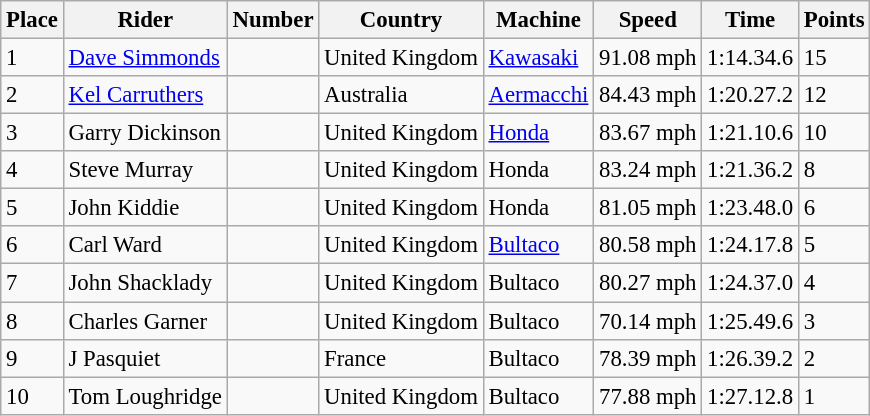<table class="wikitable" style="font-size: 95%;">
<tr>
<th>Place</th>
<th>Rider</th>
<th>Number</th>
<th>Country</th>
<th>Machine</th>
<th>Speed</th>
<th>Time</th>
<th>Points</th>
</tr>
<tr>
<td>1</td>
<td> <a href='#'>Dave Simmonds</a></td>
<td></td>
<td>United Kingdom</td>
<td><a href='#'>Kawasaki</a></td>
<td>91.08 mph</td>
<td>1:14.34.6</td>
<td>15</td>
</tr>
<tr>
<td>2</td>
<td>  <a href='#'>Kel Carruthers</a></td>
<td></td>
<td>Australia</td>
<td><a href='#'>Aermacchi</a></td>
<td>84.43 mph</td>
<td>1:20.27.2</td>
<td>12</td>
</tr>
<tr>
<td>3</td>
<td> Garry Dickinson</td>
<td></td>
<td>United Kingdom</td>
<td><a href='#'>Honda</a></td>
<td>83.67 mph</td>
<td>1:21.10.6</td>
<td>10</td>
</tr>
<tr>
<td>4</td>
<td> Steve Murray</td>
<td></td>
<td>United Kingdom</td>
<td>Honda</td>
<td>83.24 mph</td>
<td>1:21.36.2</td>
<td>8</td>
</tr>
<tr>
<td>5</td>
<td> John Kiddie</td>
<td></td>
<td>United Kingdom</td>
<td>Honda</td>
<td>81.05 mph</td>
<td>1:23.48.0</td>
<td>6</td>
</tr>
<tr>
<td>6</td>
<td> Carl Ward</td>
<td></td>
<td>United Kingdom</td>
<td><a href='#'>Bultaco</a></td>
<td>80.58 mph</td>
<td>1:24.17.8</td>
<td>5</td>
</tr>
<tr>
<td>7</td>
<td> John Shacklady</td>
<td></td>
<td>United Kingdom</td>
<td>Bultaco</td>
<td>80.27 mph</td>
<td>1:24.37.0</td>
<td>4</td>
</tr>
<tr>
<td>8</td>
<td> Charles Garner</td>
<td></td>
<td>United Kingdom</td>
<td>Bultaco</td>
<td>70.14 mph</td>
<td>1:25.49.6</td>
<td>3</td>
</tr>
<tr>
<td>9</td>
<td> J Pasquiet</td>
<td></td>
<td>France</td>
<td>Bultaco</td>
<td>78.39 mph</td>
<td>1:26.39.2</td>
<td>2</td>
</tr>
<tr>
<td>10</td>
<td> Tom Loughridge</td>
<td></td>
<td>United Kingdom</td>
<td>Bultaco</td>
<td>77.88 mph</td>
<td>1:27.12.8</td>
<td>1</td>
</tr>
</table>
